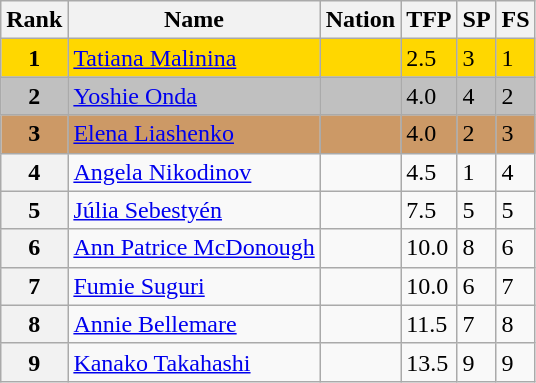<table class="wikitable">
<tr>
<th>Rank</th>
<th>Name</th>
<th>Nation</th>
<th>TFP</th>
<th>SP</th>
<th>FS</th>
</tr>
<tr bgcolor="gold">
<td align="center"><strong>1</strong></td>
<td><a href='#'>Tatiana Malinina</a></td>
<td></td>
<td>2.5</td>
<td>3</td>
<td>1</td>
</tr>
<tr bgcolor="silver">
<td align="center"><strong>2</strong></td>
<td><a href='#'>Yoshie Onda</a></td>
<td></td>
<td>4.0</td>
<td>4</td>
<td>2</td>
</tr>
<tr bgcolor="cc9966">
<td align="center"><strong>3</strong></td>
<td><a href='#'>Elena Liashenko</a></td>
<td></td>
<td>4.0</td>
<td>2</td>
<td>3</td>
</tr>
<tr>
<th>4</th>
<td><a href='#'>Angela Nikodinov</a></td>
<td></td>
<td>4.5</td>
<td>1</td>
<td>4</td>
</tr>
<tr>
<th>5</th>
<td><a href='#'>Júlia Sebestyén</a></td>
<td></td>
<td>7.5</td>
<td>5</td>
<td>5</td>
</tr>
<tr>
<th>6</th>
<td><a href='#'>Ann Patrice McDonough</a></td>
<td></td>
<td>10.0</td>
<td>8</td>
<td>6</td>
</tr>
<tr>
<th>7</th>
<td><a href='#'>Fumie Suguri</a></td>
<td></td>
<td>10.0</td>
<td>6</td>
<td>7</td>
</tr>
<tr>
<th>8</th>
<td><a href='#'>Annie Bellemare</a></td>
<td></td>
<td>11.5</td>
<td>7</td>
<td>8</td>
</tr>
<tr>
<th>9</th>
<td><a href='#'>Kanako Takahashi</a></td>
<td></td>
<td>13.5</td>
<td>9</td>
<td>9</td>
</tr>
</table>
